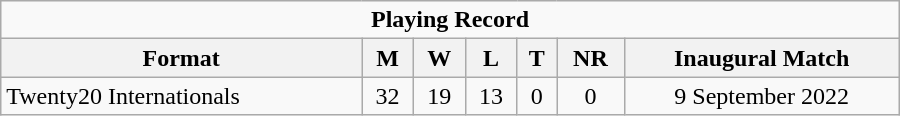<table class="wikitable" style="text-align: center; width: 600px;">
<tr>
<td colspan=7 align="center"><strong>Playing Record</strong></td>
</tr>
<tr>
<th>Format</th>
<th>M</th>
<th>W</th>
<th>L</th>
<th>T</th>
<th>NR</th>
<th>Inaugural Match</th>
</tr>
<tr>
<td align="left">Twenty20 Internationals</td>
<td>32</td>
<td>19</td>
<td>13</td>
<td>0</td>
<td>0</td>
<td>9 September 2022</td>
</tr>
</table>
